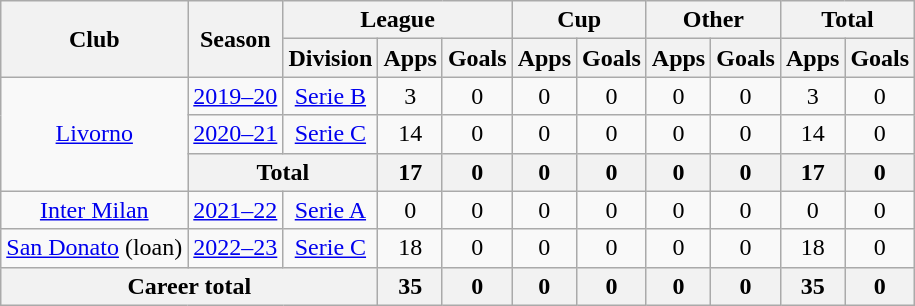<table class="wikitable" style="text-align: center">
<tr>
<th rowspan="2">Club</th>
<th rowspan="2">Season</th>
<th colspan="3">League</th>
<th colspan="2">Cup</th>
<th colspan="2">Other</th>
<th colspan="2">Total</th>
</tr>
<tr>
<th>Division</th>
<th>Apps</th>
<th>Goals</th>
<th>Apps</th>
<th>Goals</th>
<th>Apps</th>
<th>Goals</th>
<th>Apps</th>
<th>Goals</th>
</tr>
<tr>
<td rowspan="3"><a href='#'>Livorno</a></td>
<td><a href='#'>2019–20</a></td>
<td><a href='#'>Serie B</a></td>
<td>3</td>
<td>0</td>
<td>0</td>
<td>0</td>
<td>0</td>
<td>0</td>
<td>3</td>
<td>0</td>
</tr>
<tr>
<td><a href='#'>2020–21</a></td>
<td><a href='#'>Serie C</a></td>
<td>14</td>
<td>0</td>
<td>0</td>
<td>0</td>
<td>0</td>
<td>0</td>
<td>14</td>
<td>0</td>
</tr>
<tr>
<th colspan="2">Total</th>
<th>17</th>
<th>0</th>
<th>0</th>
<th>0</th>
<th>0</th>
<th>0</th>
<th>17</th>
<th>0</th>
</tr>
<tr>
<td><a href='#'>Inter Milan</a></td>
<td><a href='#'>2021–22</a></td>
<td><a href='#'>Serie A</a></td>
<td>0</td>
<td>0</td>
<td>0</td>
<td>0</td>
<td>0</td>
<td>0</td>
<td>0</td>
<td>0</td>
</tr>
<tr>
<td><a href='#'>San Donato</a> (loan)</td>
<td><a href='#'>2022–23</a></td>
<td><a href='#'>Serie C</a></td>
<td>18</td>
<td>0</td>
<td>0</td>
<td>0</td>
<td>0</td>
<td>0</td>
<td>18</td>
<td>0</td>
</tr>
<tr>
<th colspan="3">Career total</th>
<th>35</th>
<th>0</th>
<th>0</th>
<th>0</th>
<th>0</th>
<th>0</th>
<th>35</th>
<th>0</th>
</tr>
</table>
